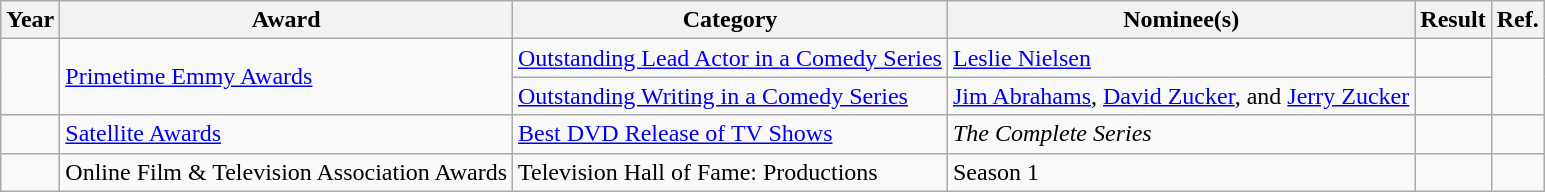<table class="wikitable">
<tr>
<th>Year</th>
<th>Award</th>
<th>Category</th>
<th>Nominee(s)</th>
<th>Result</th>
<th>Ref.</th>
</tr>
<tr>
<td rowspan="2"></td>
<td rowspan="2"><a href='#'>Primetime Emmy Awards</a></td>
<td><a href='#'>Outstanding Lead Actor in a Comedy Series</a></td>
<td><a href='#'>Leslie Nielsen</a></td>
<td></td>
<td align="center" rowspan="2"></td>
</tr>
<tr>
<td><a href='#'>Outstanding Writing in a Comedy Series</a></td>
<td><a href='#'>Jim Abrahams</a>, <a href='#'>David Zucker</a>, and <a href='#'>Jerry Zucker</a> <br> </td>
<td></td>
</tr>
<tr>
<td></td>
<td><a href='#'>Satellite Awards</a></td>
<td><a href='#'>Best DVD Release of TV Shows</a></td>
<td><em>The Complete Series</em></td>
<td></td>
<td align="center"></td>
</tr>
<tr>
<td></td>
<td>Online Film & Television Association Awards</td>
<td>Television Hall of Fame: Productions</td>
<td>Season 1</td>
<td></td>
<td align="center"></td>
</tr>
</table>
